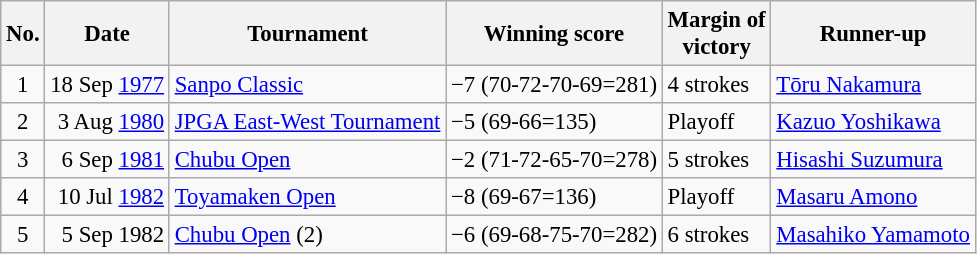<table class="wikitable" style="font-size:95%;">
<tr>
<th>No.</th>
<th>Date</th>
<th>Tournament</th>
<th>Winning score</th>
<th>Margin of<br>victory</th>
<th>Runner-up</th>
</tr>
<tr>
<td align=center>1</td>
<td align=right>18 Sep <a href='#'>1977</a></td>
<td><a href='#'>Sanpo Classic</a></td>
<td>−7 (70-72-70-69=281)</td>
<td>4 strokes</td>
<td> <a href='#'>Tōru Nakamura</a></td>
</tr>
<tr>
<td align=center>2</td>
<td align=right>3 Aug <a href='#'>1980</a></td>
<td><a href='#'>JPGA East-West Tournament</a></td>
<td>−5 (69-66=135)</td>
<td>Playoff</td>
<td> <a href='#'>Kazuo Yoshikawa</a></td>
</tr>
<tr>
<td align=center>3</td>
<td align=right>6 Sep <a href='#'>1981</a></td>
<td><a href='#'>Chubu Open</a></td>
<td>−2 (71-72-65-70=278)</td>
<td>5 strokes</td>
<td> <a href='#'>Hisashi Suzumura</a></td>
</tr>
<tr>
<td align=center>4</td>
<td align=right>10 Jul <a href='#'>1982</a></td>
<td><a href='#'>Toyamaken Open</a></td>
<td>−8 (69-67=136)</td>
<td>Playoff</td>
<td> <a href='#'>Masaru Amono</a></td>
</tr>
<tr>
<td align=center>5</td>
<td align=right>5 Sep 1982</td>
<td><a href='#'>Chubu Open</a> (2)</td>
<td>−6 (69-68-75-70=282)</td>
<td>6 strokes</td>
<td> <a href='#'>Masahiko Yamamoto</a></td>
</tr>
</table>
